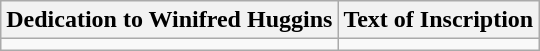<table class="wikitable">
<tr>
<th>Dedication to Winifred Huggins</th>
<th>Text of Inscription</th>
</tr>
<tr>
<td></td>
<td></td>
</tr>
</table>
